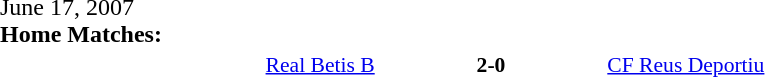<table width=100% cellspacing=1>
<tr>
<th width=20%></th>
<th width=12%></th>
<th width=20%></th>
<th></th>
</tr>
<tr>
<td>June 17, 2007<br><strong>Home Matches:</strong></td>
</tr>
<tr style=font-size:90%>
<td align=right><a href='#'>Real Betis B</a></td>
<td align=center><strong>2-0</strong></td>
<td><a href='#'>CF Reus Deportiu</a></td>
</tr>
</table>
